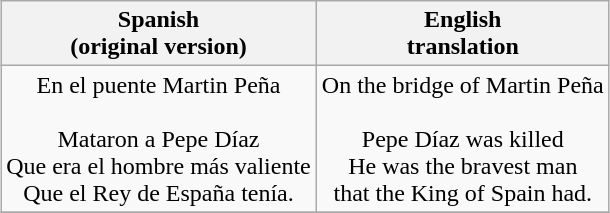<table class="wikitable" style="margin: 1em auto; text-align:center;">
<tr>
<th>Spanish<br>(original version)</th>
<th>English<br>translation</th>
</tr>
<tr>
<td>En el puente Martin Peña<br><br>Mataron a Pepe Díaz<br>
Que era el hombre más valiente <br>
Que el Rey de España tenía.</td>
<td>On the bridge of Martin Peña<br><br>Pepe Díaz was killed<br>
He was the bravest man<br>
that the King of Spain had.</td>
</tr>
<tr>
</tr>
</table>
